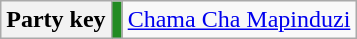<table class=wikitable>
<tr>
<th rowspan=2>Party key</th>
<td style="background:#228B22"></td>
<td><a href='#'>Chama Cha Mapinduzi</a></td>
</tr>
</table>
